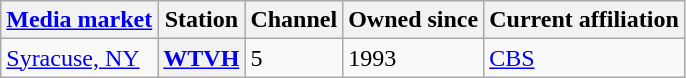<table class="wikitable">
<tr>
<th scope="col"><a href='#'>Media market</a></th>
<th scope="col">Station</th>
<th scope="col">Channel</th>
<th scope="col">Owned since</th>
<th scope="col">Current affiliation</th>
</tr>
<tr>
<td><a href='#'>Syracuse, NY</a></td>
<th scope="row"><a href='#'>WTVH</a></th>
<td>5</td>
<td>1993</td>
<td><a href='#'>CBS</a></td>
</tr>
</table>
